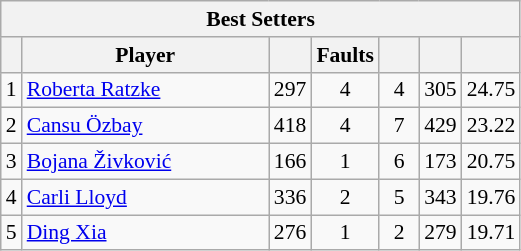<table class="wikitable sortable" style=font-size:90%>
<tr>
<th colspan=7>Best Setters</th>
</tr>
<tr>
<th></th>
<th width=158>Player</th>
<th width=20></th>
<th width=20>Faults</th>
<th width=20></th>
<th width=20></th>
<th width=20></th>
</tr>
<tr>
<td>1</td>
<td> <a href='#'>Roberta Ratzke</a></td>
<td align=center>297</td>
<td align=center>4</td>
<td align=center>4</td>
<td align=center>305</td>
<td align=center>24.75</td>
</tr>
<tr>
<td>2</td>
<td> <a href='#'>Cansu Özbay</a></td>
<td align=center>418</td>
<td align=center>4</td>
<td align=center>7</td>
<td align=center>429</td>
<td align=center>23.22</td>
</tr>
<tr>
<td>3</td>
<td> <a href='#'>Bojana Živković</a></td>
<td align=center>166</td>
<td align=center>1</td>
<td align=center>6</td>
<td align=center>173</td>
<td align=center>20.75</td>
</tr>
<tr>
<td>4</td>
<td> <a href='#'>Carli Lloyd</a></td>
<td align=center>336</td>
<td align=center>2</td>
<td align=center>5</td>
<td align=center>343</td>
<td align=center>19.76</td>
</tr>
<tr>
<td>5</td>
<td> <a href='#'>Ding Xia</a></td>
<td align=center>276</td>
<td align=center>1</td>
<td align=center>2</td>
<td align=center>279</td>
<td align=center>19.71</td>
</tr>
</table>
